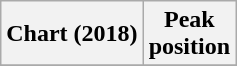<table class="wikitable">
<tr>
<th>Chart (2018)</th>
<th>Peak<br>position</th>
</tr>
<tr>
</tr>
</table>
